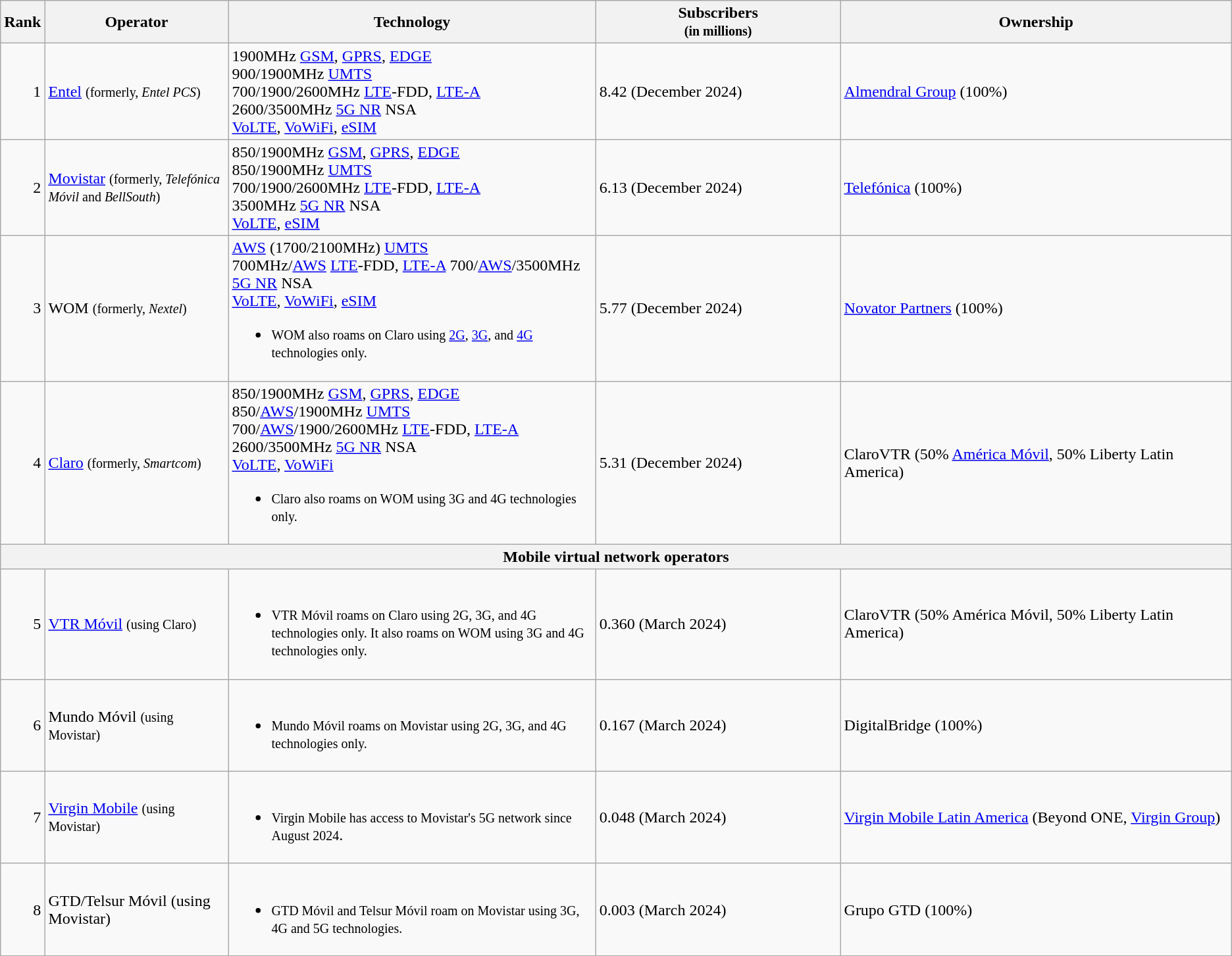<table class="wikitable">
<tr>
<th style="width:3%;">Rank</th>
<th style="width:15%;">Operator</th>
<th style="width:30%;">Technology</th>
<th style="width:20%;">Subscribers<br><small>(in millions)</small></th>
<th style="width:32%;">Ownership</th>
</tr>
<tr>
<td align=right>1</td>
<td><a href='#'>Entel</a> <small>(formerly, <em>Entel PCS</em>)</small></td>
<td>1900MHz <a href='#'>GSM</a>, <a href='#'>GPRS</a>, <a href='#'>EDGE</a><br>900/1900MHz <a href='#'>UMTS</a><br>700/1900/2600MHz <a href='#'>LTE</a>-FDD, <a href='#'>LTE-A</a><br>2600/3500MHz <a href='#'>5G NR</a> NSA<br><a href='#'>VoLTE</a>, <a href='#'>VoWiFi</a>, <a href='#'>eSIM</a></td>
<td>8.42 (December 2024)</td>
<td><a href='#'>Almendral Group</a> (100%)</td>
</tr>
<tr>
<td align=right>2</td>
<td><a href='#'>Movistar</a> <small>(formerly, <em>Telefónica Móvil</em> and <em>BellSouth</em>)</small></td>
<td>850/1900MHz <a href='#'>GSM</a>, <a href='#'>GPRS</a>, <a href='#'>EDGE</a><br>850/1900MHz <a href='#'>UMTS</a><br>700/1900/2600MHz <a href='#'>LTE</a>-FDD, <a href='#'>LTE-A</a><br>3500MHz <a href='#'>5G NR</a> NSA<br><a href='#'>VoLTE</a>, <a href='#'>eSIM</a></td>
<td>6.13 (December 2024)</td>
<td><a href='#'>Telefónica</a> (100%)</td>
</tr>
<tr>
<td align=right>3</td>
<td>WOM <small>(formerly, <em>Nextel</em>)</small></td>
<td><a href='#'>AWS</a> (1700/2100MHz) <a href='#'>UMTS</a><br>700MHz/<a href='#'>AWS</a> <a href='#'>LTE</a>-FDD, <a href='#'>LTE-A</a>
700/<a href='#'>AWS</a>/3500MHz <a href='#'>5G NR</a> NSA<br><a href='#'>VoLTE</a>, <a href='#'>VoWiFi</a>, <a href='#'>eSIM</a><ul><li><small>WOM also roams on Claro using <a href='#'>2G</a>, <a href='#'>3G</a>, and <a href='#'>4G</a> technologies only.</small></li></ul></td>
<td>5.77 (December 2024)</td>
<td><a href='#'>Novator Partners</a> (100%)</td>
</tr>
<tr>
<td align=right>4</td>
<td><a href='#'>Claro</a> <small>(formerly, <em>Smartcom</em>)</small></td>
<td>850/1900MHz <a href='#'>GSM</a>, <a href='#'>GPRS</a>, <a href='#'>EDGE</a><br>850/<a href='#'>AWS</a>/1900MHz <a href='#'>UMTS</a><br>700/<a href='#'>AWS</a>/1900/2600MHz <a href='#'>LTE</a>-FDD, <a href='#'>LTE-A</a><br>2600/3500MHz <a href='#'>5G NR</a> NSA<br><a href='#'>VoLTE</a>, <a href='#'>VoWiFi</a><ul><li><small>Claro also roams on WOM using 3G and 4G technologies only.</small></li></ul></td>
<td>5.31 (December 2024)</td>
<td>ClaroVTR (50% <a href='#'>América Móvil</a>, 50% Liberty Latin America)</td>
</tr>
<tr>
<th colspan="5" style="text-align:center;">Mobile virtual network operators</th>
</tr>
<tr>
<td style="text-align:right;">5</td>
<td><a href='#'>VTR Móvil</a> <small>(using Claro)</small></td>
<td><br><ul><li><small>VTR Móvil roams on Claro using 2G, 3G, and 4G technologies only. It also roams on WOM using 3G and 4G technologies only.</small></li></ul></td>
<td>0.360 (March 2024)</td>
<td>ClaroVTR (50% América Móvil, 50% Liberty Latin America)</td>
</tr>
<tr>
<td style="text-align:right;">6</td>
<td>Mundo Móvil <small>(using Movistar)</small></td>
<td><br><ul><li><small>Mundo Móvil roams on Movistar using 2G, 3G, and 4G technologies only.</small></li></ul></td>
<td>0.167 (March 2024)</td>
<td>DigitalBridge (100%)</td>
</tr>
<tr>
<td style="text-align:right;">7</td>
<td><a href='#'>Virgin Mobile</a> <small>(using Movistar)</small></td>
<td><br><ul><li><small>Virgin Mobile has access to Movistar's 5G network since August 2024</small>.</li></ul></td>
<td>0.048 (March 2024)</td>
<td><a href='#'>Virgin Mobile Latin America</a> (Beyond ONE, <a href='#'>Virgin Group</a>)</td>
</tr>
<tr>
<td style="text-align:right;">8</td>
<td>GTD/Telsur Móvil (using Movistar)</td>
<td><br><ul><li><small>GTD Móvil and Telsur Móvil roam on Movistar using 3G, 4G and 5G technologies.</small></li></ul></td>
<td>0.003 (March 2024)</td>
<td>Grupo GTD (100%)</td>
</tr>
</table>
